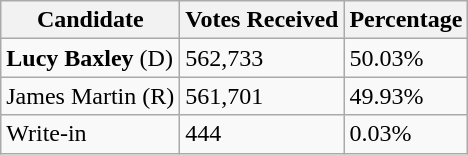<table class="wikitable">
<tr>
<th>Candidate</th>
<th>Votes Received</th>
<th>Percentage</th>
</tr>
<tr>
<td><strong>Lucy Baxley</strong> (D)</td>
<td>562,733</td>
<td>50.03%</td>
</tr>
<tr>
<td>James Martin (R)</td>
<td>561,701</td>
<td>49.93%</td>
</tr>
<tr>
<td>Write-in</td>
<td>444</td>
<td>0.03%</td>
</tr>
</table>
